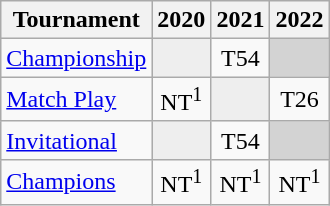<table class="wikitable" style="text-align:center;">
<tr>
<th>Tournament</th>
<th>2020</th>
<th>2021</th>
<th>2022</th>
</tr>
<tr>
<td align="left"><a href='#'>Championship</a></td>
<td style="background:#eeeeee;"></td>
<td>T54</td>
<td colspan=1 style="background:#D3D3D3;"></td>
</tr>
<tr>
<td align="left"><a href='#'>Match Play</a></td>
<td>NT<sup>1</sup></td>
<td style="background:#eeeeee;"></td>
<td>T26</td>
</tr>
<tr>
<td align="left"><a href='#'>Invitational</a></td>
<td style="background:#eeeeee;"></td>
<td>T54</td>
<td colspan=1 style="background:#D3D3D3;"></td>
</tr>
<tr>
<td align="left"><a href='#'>Champions</a></td>
<td>NT<sup>1</sup></td>
<td>NT<sup>1</sup></td>
<td>NT<sup>1</sup></td>
</tr>
</table>
